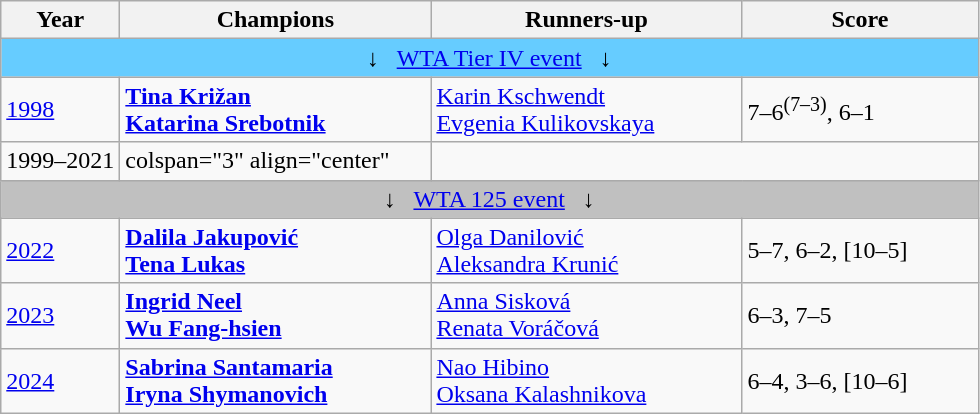<table class="wikitable">
<tr>
<th>Year</th>
<th width="200">Champions</th>
<th width="200">Runners-up</th>
<th width="150">Score</th>
</tr>
<tr>
<td colspan="4" align="center" bgcolor=66CCFF>↓   <a href='#'>WTA Tier IV event</a>   ↓</td>
</tr>
<tr>
<td><a href='#'>1998</a></td>
<td> <strong><a href='#'>Tina Križan</a></strong> <br>  <strong><a href='#'>Katarina Srebotnik</a></strong></td>
<td> <a href='#'>Karin Kschwendt</a> <br>  <a href='#'>Evgenia Kulikovskaya</a></td>
<td>7–6<sup>(7–3)</sup>, 6–1</td>
</tr>
<tr>
<td>1999–2021</td>
<td>colspan="3" align="center" </td>
</tr>
<tr>
<td colspan="4" align="center" bgcolor=silver>↓   <a href='#'>WTA 125 event</a>   ↓</td>
</tr>
<tr>
<td><a href='#'>2022</a></td>
<td> <strong><a href='#'>Dalila Jakupović</a></strong> <br>  <strong><a href='#'>Tena Lukas</a></strong></td>
<td> <a href='#'>Olga Danilović</a> <br>  <a href='#'>Aleksandra Krunić</a></td>
<td>5–7, 6–2, [10–5]</td>
</tr>
<tr>
<td><a href='#'>2023</a></td>
<td> <strong><a href='#'>Ingrid Neel</a></strong> <br>  <strong><a href='#'>Wu Fang-hsien</a></strong></td>
<td> <a href='#'>Anna Sisková</a> <br>  <a href='#'>Renata Voráčová</a></td>
<td>6–3, 7–5</td>
</tr>
<tr>
<td><a href='#'>2024</a></td>
<td> <strong><a href='#'>Sabrina Santamaria</a></strong> <br>  <strong><a href='#'>Iryna Shymanovich</a></strong></td>
<td> <a href='#'>Nao Hibino</a> <br>  <a href='#'>Oksana Kalashnikova</a></td>
<td>6–4, 3–6, [10–6]</td>
</tr>
</table>
